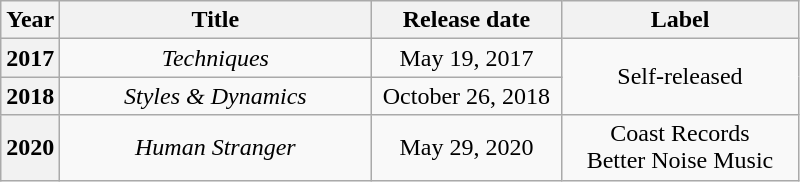<table class="wikitable plainrowheaders" style="text-align:center;">
<tr>
<th scope="col">Year</th>
<th scope="col" width="200">Title</th>
<th scope="col" width="120">Release date</th>
<th scope="col" width="150">Label</th>
</tr>
<tr>
<th scope="row">2017</th>
<td><em>Techniques</em></td>
<td>May 19, 2017</td>
<td rowspan=2>Self-released</td>
</tr>
<tr>
<th scope="row">2018</th>
<td><em>Styles & Dynamics</em></td>
<td>October 26, 2018</td>
</tr>
<tr>
<th scope="row">2020</th>
<td><em>Human Stranger</em> </td>
<td>May 29, 2020</td>
<td {{flatlist>Coast Records<br>Better Noise Music</td>
</tr>
</table>
